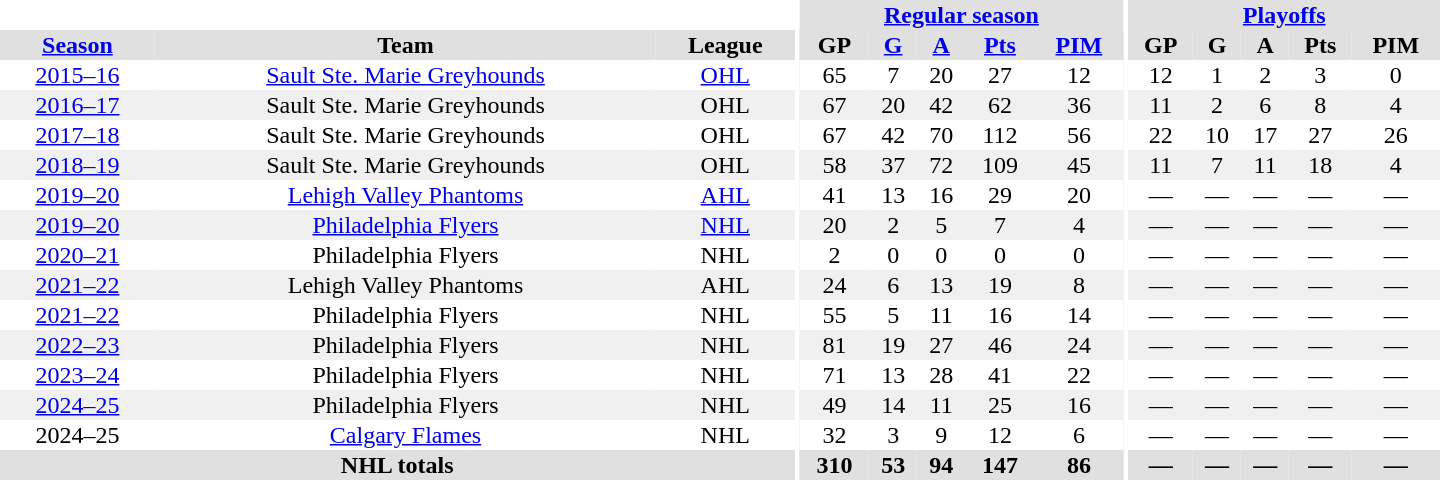<table border="0" cellpadding="1" cellspacing="0" style="text-align:center; width:60em">
<tr bgcolor="#e0e0e0">
<th colspan="3" bgcolor="#ffffff"></th>
<th rowspan="99" bgcolor="#ffffff"></th>
<th colspan="5"><a href='#'>Regular season</a></th>
<th rowspan="99" bgcolor="#ffffff"></th>
<th colspan="5"><a href='#'>Playoffs</a></th>
</tr>
<tr bgcolor="#e0e0e0">
<th><a href='#'>Season</a></th>
<th>Team</th>
<th>League</th>
<th>GP</th>
<th><a href='#'>G</a></th>
<th><a href='#'>A</a></th>
<th><a href='#'>Pts</a></th>
<th><a href='#'>PIM</a></th>
<th>GP</th>
<th>G</th>
<th>A</th>
<th>Pts</th>
<th>PIM</th>
</tr>
<tr>
<td><a href='#'>2015–16</a></td>
<td><a href='#'>Sault Ste. Marie Greyhounds</a></td>
<td><a href='#'>OHL</a></td>
<td>65</td>
<td>7</td>
<td>20</td>
<td>27</td>
<td>12</td>
<td>12</td>
<td>1</td>
<td>2</td>
<td>3</td>
<td>0</td>
</tr>
<tr bgcolor="#f0f0f0">
<td><a href='#'>2016–17</a></td>
<td>Sault Ste. Marie Greyhounds</td>
<td>OHL</td>
<td>67</td>
<td>20</td>
<td>42</td>
<td>62</td>
<td>36</td>
<td>11</td>
<td>2</td>
<td>6</td>
<td>8</td>
<td>4</td>
</tr>
<tr>
<td><a href='#'>2017–18</a></td>
<td>Sault Ste. Marie Greyhounds</td>
<td>OHL</td>
<td>67</td>
<td>42</td>
<td>70</td>
<td>112</td>
<td>56</td>
<td>22</td>
<td>10</td>
<td>17</td>
<td>27</td>
<td>26</td>
</tr>
<tr bgcolor="#f0f0f0">
<td><a href='#'>2018–19</a></td>
<td>Sault Ste. Marie Greyhounds</td>
<td>OHL</td>
<td>58</td>
<td>37</td>
<td>72</td>
<td>109</td>
<td>45</td>
<td>11</td>
<td>7</td>
<td>11</td>
<td>18</td>
<td>4</td>
</tr>
<tr>
<td><a href='#'>2019–20</a></td>
<td><a href='#'>Lehigh Valley Phantoms</a></td>
<td><a href='#'>AHL</a></td>
<td>41</td>
<td>13</td>
<td>16</td>
<td>29</td>
<td>20</td>
<td>—</td>
<td>—</td>
<td>—</td>
<td>—</td>
<td>—</td>
</tr>
<tr bgcolor="#f0f0f0">
<td><a href='#'>2019–20</a></td>
<td><a href='#'>Philadelphia Flyers</a></td>
<td><a href='#'>NHL</a></td>
<td>20</td>
<td>2</td>
<td>5</td>
<td>7</td>
<td>4</td>
<td>—</td>
<td>—</td>
<td>—</td>
<td>—</td>
<td>—</td>
</tr>
<tr>
<td><a href='#'>2020–21</a></td>
<td>Philadelphia Flyers</td>
<td>NHL</td>
<td>2</td>
<td>0</td>
<td>0</td>
<td>0</td>
<td>0</td>
<td>—</td>
<td>—</td>
<td>—</td>
<td>—</td>
<td>—</td>
</tr>
<tr bgcolor="#f0f0f0">
<td><a href='#'>2021–22</a></td>
<td>Lehigh Valley Phantoms</td>
<td>AHL</td>
<td>24</td>
<td>6</td>
<td>13</td>
<td>19</td>
<td>8</td>
<td>—</td>
<td>—</td>
<td>—</td>
<td>—</td>
<td>—</td>
</tr>
<tr>
<td><a href='#'>2021–22</a></td>
<td>Philadelphia Flyers</td>
<td>NHL</td>
<td>55</td>
<td>5</td>
<td>11</td>
<td>16</td>
<td>14</td>
<td>—</td>
<td>—</td>
<td>—</td>
<td>—</td>
<td>—</td>
</tr>
<tr bgcolor="#f0f0f0">
<td><a href='#'>2022–23</a></td>
<td>Philadelphia Flyers</td>
<td>NHL</td>
<td>81</td>
<td>19</td>
<td>27</td>
<td>46</td>
<td>24</td>
<td>—</td>
<td>—</td>
<td>—</td>
<td>—</td>
<td>—</td>
</tr>
<tr>
<td><a href='#'>2023–24</a></td>
<td>Philadelphia Flyers</td>
<td>NHL</td>
<td>71</td>
<td>13</td>
<td>28</td>
<td>41</td>
<td>22</td>
<td>—</td>
<td>—</td>
<td>—</td>
<td>—</td>
<td>—</td>
</tr>
<tr bgcolor="#f0f0f0">
<td><a href='#'>2024–25</a></td>
<td>Philadelphia Flyers</td>
<td>NHL</td>
<td>49</td>
<td>14</td>
<td>11</td>
<td>25</td>
<td>16</td>
<td>—</td>
<td>—</td>
<td>—</td>
<td>—</td>
<td>—</td>
</tr>
<tr>
<td>2024–25</td>
<td><a href='#'>Calgary Flames</a></td>
<td>NHL</td>
<td>32</td>
<td>3</td>
<td>9</td>
<td>12</td>
<td>6</td>
<td>—</td>
<td>—</td>
<td>—</td>
<td>—</td>
<td>—</td>
</tr>
<tr bgcolor="#e0e0e0">
<th colspan="3">NHL totals</th>
<th>310</th>
<th>53</th>
<th>94</th>
<th>147</th>
<th>86</th>
<th>—</th>
<th>—</th>
<th>—</th>
<th>—</th>
<th>—</th>
</tr>
</table>
